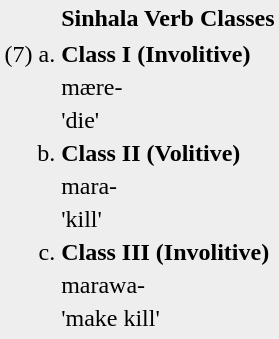<table style="background: #EEEEEE;">
<tr>
<td></td>
<td><strong>Sinhala Verb Classes</strong></td>
</tr>
<tr>
</tr>
<tr>
<td style="text-align: right;">(7) a.</td>
<td colspan="4"><strong>Class I (Involitive)</strong></td>
</tr>
<tr>
<td></td>
<td>mære-</td>
</tr>
<tr>
<td></td>
<td>'die'</td>
</tr>
<tr>
<td style="text-align: right;">b.</td>
<td colspan="4"><strong>Class II (Volitive)</strong></td>
</tr>
<tr>
<td></td>
<td>mara-</td>
</tr>
<tr>
<td></td>
<td>'kill'</td>
</tr>
<tr>
<td style="text-align: right;">c.</td>
<td colspan="4"><strong>Class III (Involitive)</strong></td>
</tr>
<tr>
<td></td>
<td>marawa-</td>
</tr>
<tr>
<td></td>
<td>'make kill'</td>
</tr>
<tr>
</tr>
</table>
